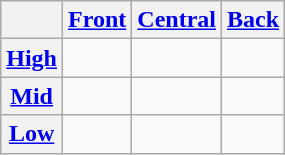<table class="wikitable" style="text-align:center;">
<tr>
<th></th>
<th><a href='#'>Front</a></th>
<th><a href='#'>Central</a></th>
<th><a href='#'>Back</a></th>
</tr>
<tr>
<th><a href='#'>High</a></th>
<td></td>
<td> </td>
<td></td>
</tr>
<tr>
<th><a href='#'>Mid</a></th>
<td></td>
<td> </td>
<td></td>
</tr>
<tr>
<th><a href='#'>Low</a></th>
<td></td>
<td></td>
<td></td>
</tr>
</table>
